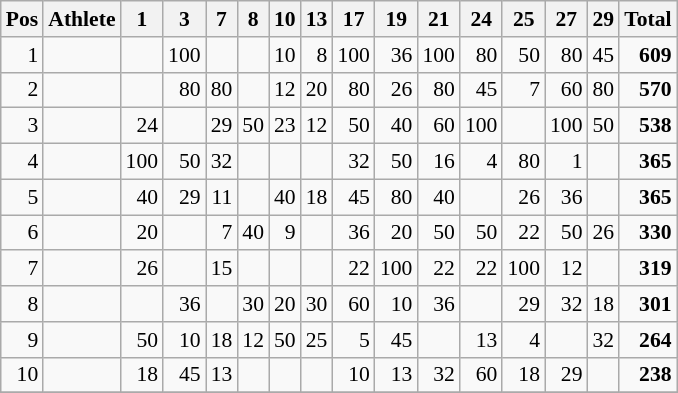<table class="wikitable" style="font-size: 90%">
<tr align="right">
<th>Pos</th>
<th>Athlete</th>
<th>1</th>
<th>3</th>
<th>7</th>
<th>8</th>
<th>10</th>
<th>13</th>
<th>17</th>
<th>19</th>
<th>21</th>
<th>24</th>
<th>25</th>
<th>27</th>
<th>29</th>
<th>Total</th>
</tr>
<tr align="right">
<td>1</td>
<td align="left"></td>
<td></td>
<td>100</td>
<td></td>
<td></td>
<td>10</td>
<td>8</td>
<td>100</td>
<td>36</td>
<td>100</td>
<td>80</td>
<td>50</td>
<td>80</td>
<td>45</td>
<td><strong>609</strong></td>
</tr>
<tr align="right">
<td>2</td>
<td align="left"></td>
<td></td>
<td>80</td>
<td>80</td>
<td></td>
<td>12</td>
<td>20</td>
<td>80</td>
<td>26</td>
<td>80</td>
<td>45</td>
<td>7</td>
<td>60</td>
<td>80</td>
<td><strong>570</strong></td>
</tr>
<tr align="right">
<td>3</td>
<td align="left"></td>
<td>24</td>
<td></td>
<td>29</td>
<td>50</td>
<td>23</td>
<td>12</td>
<td>50</td>
<td>40</td>
<td>60</td>
<td>100</td>
<td></td>
<td>100</td>
<td>50</td>
<td><strong>538</strong></td>
</tr>
<tr align="right">
<td>4</td>
<td align="left"></td>
<td>100</td>
<td>50</td>
<td>32</td>
<td></td>
<td></td>
<td></td>
<td>32</td>
<td>50</td>
<td>16</td>
<td>4</td>
<td>80</td>
<td>1</td>
<td></td>
<td><strong>365</strong></td>
</tr>
<tr align="right">
<td>5</td>
<td align="left"></td>
<td>40</td>
<td>29</td>
<td>11</td>
<td></td>
<td>40</td>
<td>18</td>
<td>45</td>
<td>80</td>
<td>40</td>
<td></td>
<td>26</td>
<td>36</td>
<td></td>
<td><strong>365</strong></td>
</tr>
<tr align="right">
<td>6</td>
<td align="left"></td>
<td>20</td>
<td></td>
<td>7</td>
<td>40</td>
<td>9</td>
<td></td>
<td>36</td>
<td>20</td>
<td>50</td>
<td>50</td>
<td>22</td>
<td>50</td>
<td>26</td>
<td><strong>330</strong></td>
</tr>
<tr align="right">
<td>7</td>
<td align="left"></td>
<td>26</td>
<td></td>
<td>15</td>
<td></td>
<td></td>
<td></td>
<td>22</td>
<td>100</td>
<td>22</td>
<td>22</td>
<td>100</td>
<td>12</td>
<td></td>
<td><strong>319</strong></td>
</tr>
<tr align="right">
<td>8</td>
<td align="left"></td>
<td></td>
<td>36</td>
<td></td>
<td>30</td>
<td>20</td>
<td>30</td>
<td>60</td>
<td>10</td>
<td>36</td>
<td></td>
<td>29</td>
<td>32</td>
<td>18</td>
<td><strong>301</strong></td>
</tr>
<tr align="right">
<td>9</td>
<td align="left"></td>
<td>50</td>
<td>10</td>
<td>18</td>
<td>12</td>
<td>50</td>
<td>25</td>
<td>5</td>
<td>45</td>
<td></td>
<td>13</td>
<td>4</td>
<td></td>
<td>32</td>
<td><strong>264</strong></td>
</tr>
<tr align="right">
<td>10</td>
<td align="left"></td>
<td>18</td>
<td>45</td>
<td>13</td>
<td></td>
<td></td>
<td></td>
<td>10</td>
<td>13</td>
<td>32</td>
<td>60</td>
<td>18</td>
<td>29</td>
<td></td>
<td><strong>238</strong><br></td>
</tr>
<tr>
</tr>
</table>
